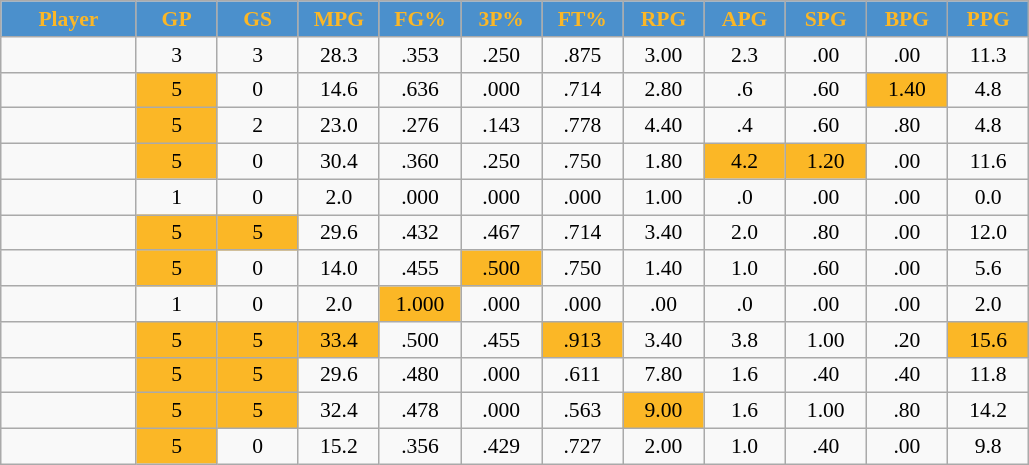<table class="wikitable sortable" style="font-size: 90%; text-align:center;">
<tr>
<th style="background:#4b90cc;color:#Fbb726;" width="10%">Player</th>
<th style="background:#4b90cc;color:#Fbb726;" width="6%">GP</th>
<th style="background:#4b90cc;color:#Fbb726;" width="6%">GS</th>
<th style="background:#4b90cc;color:#Fbb726;" width="6%">MPG</th>
<th style="background:#4b90cc;color:#Fbb726;" width="6%">FG%</th>
<th style="background:#4b90cc;color:#Fbb726;" width="6%">3P%</th>
<th style="background:#4b90cc;color:#Fbb726;" width="6%">FT%</th>
<th style="background:#4b90cc;color:#Fbb726;" width="6%">RPG</th>
<th style="background:#4b90cc;color:#Fbb726;" width="6%">APG</th>
<th style="background:#4b90cc;color:#Fbb726;" width="6%">SPG</th>
<th style="background:#4b90cc;color:#Fbb726;" width="6%">BPG</th>
<th style="background:#4b90cc;color:#Fbb726;" width="6%">PPG</th>
</tr>
<tr>
<td></td>
<td>3</td>
<td>3</td>
<td>28.3</td>
<td>.353</td>
<td>.250</td>
<td>.875</td>
<td>3.00</td>
<td>2.3</td>
<td>.00</td>
<td>.00</td>
<td>11.3</td>
</tr>
<tr>
<td></td>
<td style="background:#Fbb726;">5</td>
<td>0</td>
<td>14.6</td>
<td>.636</td>
<td>.000</td>
<td>.714</td>
<td>2.80</td>
<td>.6</td>
<td>.60</td>
<td style="background:#Fbb726;">1.40</td>
<td>4.8</td>
</tr>
<tr>
<td></td>
<td style="background:#Fbb726;">5</td>
<td>2</td>
<td>23.0</td>
<td>.276</td>
<td>.143</td>
<td>.778</td>
<td>4.40</td>
<td>.4</td>
<td>.60</td>
<td>.80</td>
<td>4.8</td>
</tr>
<tr>
<td></td>
<td style="background:#Fbb726;">5</td>
<td>0</td>
<td>30.4</td>
<td>.360</td>
<td>.250</td>
<td>.750</td>
<td>1.80</td>
<td style="background:#Fbb726;">4.2</td>
<td style="background:#Fbb726;">1.20</td>
<td>.00</td>
<td>11.6</td>
</tr>
<tr>
<td></td>
<td>1</td>
<td>0</td>
<td>2.0</td>
<td>.000</td>
<td>.000</td>
<td>.000</td>
<td>1.00</td>
<td>.0</td>
<td>.00</td>
<td>.00</td>
<td>0.0</td>
</tr>
<tr>
<td></td>
<td style="background:#Fbb726;">5</td>
<td style="background:#Fbb726;">5</td>
<td>29.6</td>
<td>.432</td>
<td>.467</td>
<td>.714</td>
<td>3.40</td>
<td>2.0</td>
<td>.80</td>
<td>.00</td>
<td>12.0</td>
</tr>
<tr>
<td></td>
<td style="background:#Fbb726;">5</td>
<td>0</td>
<td>14.0</td>
<td>.455</td>
<td style="background:#Fbb726;">.500</td>
<td>.750</td>
<td>1.40</td>
<td>1.0</td>
<td>.60</td>
<td>.00</td>
<td>5.6</td>
</tr>
<tr>
<td></td>
<td>1</td>
<td>0</td>
<td>2.0</td>
<td style="background:#Fbb726;">1.000</td>
<td>.000</td>
<td>.000</td>
<td>.00</td>
<td>.0</td>
<td>.00</td>
<td>.00</td>
<td>2.0</td>
</tr>
<tr>
<td></td>
<td style="background:#Fbb726;">5</td>
<td style="background:#Fbb726;">5</td>
<td style="background:#Fbb726;">33.4</td>
<td>.500</td>
<td>.455</td>
<td style="background:#Fbb726;">.913</td>
<td>3.40</td>
<td>3.8</td>
<td>1.00</td>
<td>.20</td>
<td style="background:#Fbb726;">15.6</td>
</tr>
<tr>
<td></td>
<td style="background:#Fbb726;">5</td>
<td style="background:#Fbb726;">5</td>
<td>29.6</td>
<td>.480</td>
<td>.000</td>
<td>.611</td>
<td>7.80</td>
<td>1.6</td>
<td>.40</td>
<td>.40</td>
<td>11.8</td>
</tr>
<tr>
<td></td>
<td style="background:#Fbb726;">5</td>
<td style="background:#Fbb726;">5</td>
<td>32.4</td>
<td>.478</td>
<td>.000</td>
<td>.563</td>
<td style="background:#Fbb726;">9.00</td>
<td>1.6</td>
<td>1.00</td>
<td>.80</td>
<td>14.2</td>
</tr>
<tr>
<td></td>
<td style="background:#Fbb726;">5</td>
<td>0</td>
<td>15.2</td>
<td>.356</td>
<td>.429</td>
<td>.727</td>
<td>2.00</td>
<td>1.0</td>
<td>.40</td>
<td>.00</td>
<td>9.8</td>
</tr>
</table>
